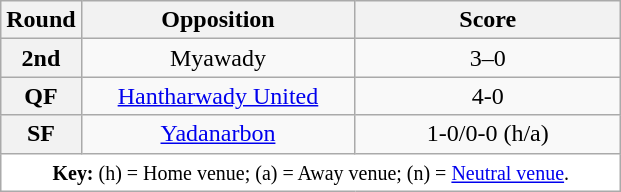<table class="wikitable plainrowheaders" style="text-align:center;margin:0">
<tr>
<th scope="col" style="width:25px">Round</th>
<th scope="col" style="width:175px">Opposition</th>
<th scope="col" style="width:170px">Score</th>
</tr>
<tr>
<th scope=row style="text-align:center">2nd</th>
<td>Myawady</td>
<td>3–0</td>
</tr>
<tr>
<th scope=row style="text-align:center">QF</th>
<td><a href='#'>Hantharwady United</a></td>
<td>4-0</td>
</tr>
<tr>
<th scope=row style="text-align:center">SF</th>
<td><a href='#'>Yadanarbon</a></td>
<td>1-0/0-0 (h/a)</td>
</tr>
<tr>
<td colspan="3" style="background-color:white"><small><strong>Key:</strong> (h) = Home venue; (a) = Away venue; (n) = <a href='#'>Neutral venue</a>.</small></td>
</tr>
</table>
